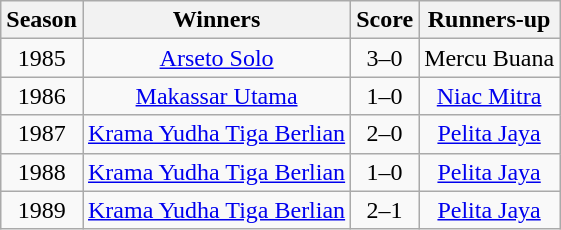<table class="wikitable" style="text-align: center; font-size: 100%;">
<tr>
<th>Season</th>
<th>Winners</th>
<th>Score</th>
<th>Runners-up</th>
</tr>
<tr>
<td>1985</td>
<td><a href='#'>Arseto Solo</a></td>
<td>3–0</td>
<td>Mercu Buana</td>
</tr>
<tr>
<td>1986</td>
<td><a href='#'>Makassar Utama</a></td>
<td>1–0</td>
<td><a href='#'>Niac Mitra</a></td>
</tr>
<tr>
<td>1987</td>
<td><a href='#'>Krama Yudha Tiga Berlian</a></td>
<td>2–0</td>
<td><a href='#'>Pelita Jaya</a></td>
</tr>
<tr>
<td>1988</td>
<td><a href='#'>Krama Yudha Tiga Berlian</a></td>
<td>1–0</td>
<td><a href='#'>Pelita Jaya</a></td>
</tr>
<tr>
<td>1989</td>
<td><a href='#'>Krama Yudha Tiga Berlian</a></td>
<td>2–1</td>
<td><a href='#'>Pelita Jaya</a></td>
</tr>
</table>
